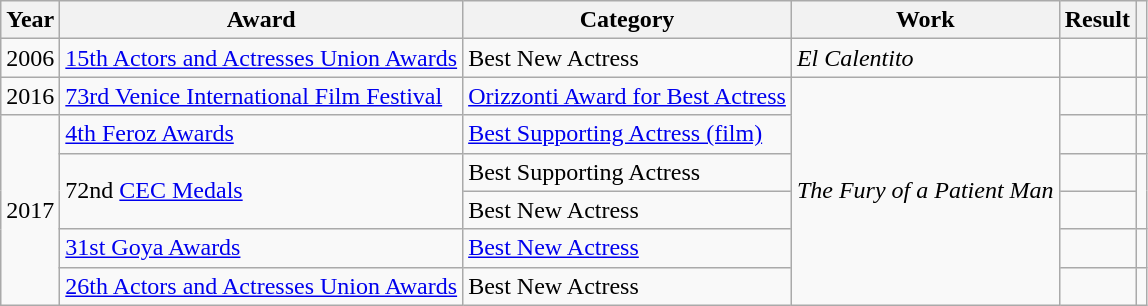<table class="wikitable sortable plainrowheaders">
<tr>
<th>Year</th>
<th>Award</th>
<th>Category</th>
<th>Work</th>
<th>Result</th>
<th scope="col" class="unsortable"></th>
</tr>
<tr>
<td align = "center">2006</td>
<td><a href='#'>15th Actors and Actresses Union Awards</a></td>
<td>Best New Actress</td>
<td><em>El Calentito</em></td>
<td></td>
<td align = "center"></td>
</tr>
<tr>
<td align = "center">2016</td>
<td><a href='#'>73rd Venice International Film Festival</a></td>
<td><a href='#'>Orizzonti Award for Best Actress</a></td>
<td rowspan = "6"><em>The Fury of a Patient Man</em></td>
<td></td>
<td align = "center"></td>
</tr>
<tr>
<td align = "center" rowspan = "5">2017</td>
<td><a href='#'>4th Feroz Awards</a></td>
<td><a href='#'>Best Supporting Actress (film)</a></td>
<td></td>
<td align = "center"></td>
</tr>
<tr>
<td rowspan = "2">72nd <a href='#'>CEC Medals</a></td>
<td>Best Supporting Actress</td>
<td></td>
<td rowspan = "2" align = "center"></td>
</tr>
<tr>
<td>Best New Actress</td>
<td></td>
</tr>
<tr>
<td><a href='#'>31st Goya Awards</a></td>
<td><a href='#'>Best New Actress</a></td>
<td></td>
<td align = "center"></td>
</tr>
<tr>
<td><a href='#'>26th Actors and Actresses Union Awards</a></td>
<td>Best New Actress</td>
<td></td>
<td align = "center"></td>
</tr>
</table>
